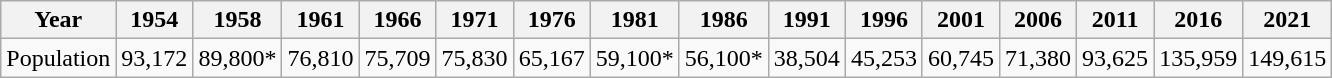<table class="wikitable">
<tr>
<th>Year</th>
<th>1954</th>
<th>1958</th>
<th>1961</th>
<th>1966</th>
<th>1971</th>
<th>1976</th>
<th>1981</th>
<th>1986</th>
<th>1991</th>
<th>1996</th>
<th>2001</th>
<th>2006</th>
<th>2011</th>
<th>2016</th>
<th>2021</th>
</tr>
<tr>
<td>Population</td>
<td align="right">93,172</td>
<td align="right">89,800*</td>
<td align="right">76,810</td>
<td align="right">75,709</td>
<td align="right">75,830</td>
<td align="right">65,167</td>
<td align="right">59,100*</td>
<td align="right">56,100*</td>
<td align="right">38,504</td>
<td align="right">45,253</td>
<td align="right">60,745</td>
<td align="right">71,380</td>
<td align="right">93,625</td>
<td align="right">135,959</td>
<td align="right">149,615</td>
</tr>
</table>
